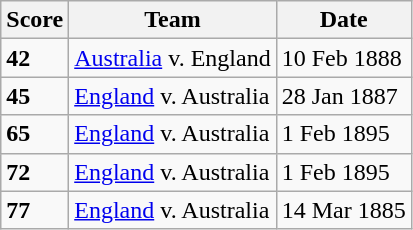<table class="wikitable">
<tr>
<th>Score</th>
<th>Team</th>
<th>Date</th>
</tr>
<tr>
<td><strong>42</strong></td>
<td> <a href='#'>Australia</a> v. England</td>
<td>10 Feb 1888</td>
</tr>
<tr>
<td><strong>45</strong></td>
<td> <a href='#'>England</a> v. Australia</td>
<td>28 Jan 1887</td>
</tr>
<tr>
<td><strong>65</strong></td>
<td> <a href='#'>England</a> v. Australia</td>
<td>1 Feb 1895</td>
</tr>
<tr>
<td><strong>72</strong></td>
<td> <a href='#'>England</a> v. Australia</td>
<td>1 Feb 1895</td>
</tr>
<tr>
<td><strong>77</strong></td>
<td> <a href='#'>England</a> v. Australia</td>
<td>14 Mar 1885</td>
</tr>
</table>
